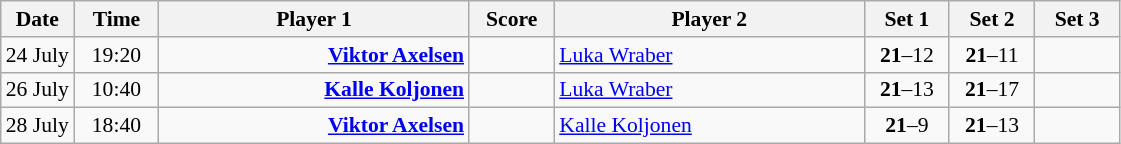<table class="wikitable" style="font-size:90%; text-align:center">
<tr>
<th !width="50">Date</th>
<th width="50">Time</th>
<th width="200">Player 1</th>
<th width="50">Score</th>
<th width="200">Player 2</th>
<th width="50">Set 1</th>
<th width="50">Set 2</th>
<th width="50">Set 3</th>
</tr>
<tr>
<td>24 July</td>
<td>19:20</td>
<td align="right"><strong><a href='#'>Viktor Axelsen</a> </strong></td>
<td> </td>
<td align="left"> <a href='#'>Luka Wraber</a></td>
<td><strong>21</strong>–12</td>
<td><strong>21</strong>–11</td>
<td></td>
</tr>
<tr>
<td>26 July</td>
<td>10:40</td>
<td align="right"><strong><a href='#'>Kalle Koljonen</a> </strong></td>
<td> </td>
<td align="left"> <a href='#'>Luka Wraber</a></td>
<td><strong>21</strong>–13</td>
<td><strong>21</strong>–17</td>
<td></td>
</tr>
<tr>
<td>28 July</td>
<td>18:40</td>
<td align="right"><strong><a href='#'>Viktor Axelsen</a> </strong></td>
<td> </td>
<td align="left"> <a href='#'>Kalle Koljonen</a></td>
<td><strong>21</strong>–9</td>
<td><strong>21</strong>–13</td>
<td></td>
</tr>
</table>
